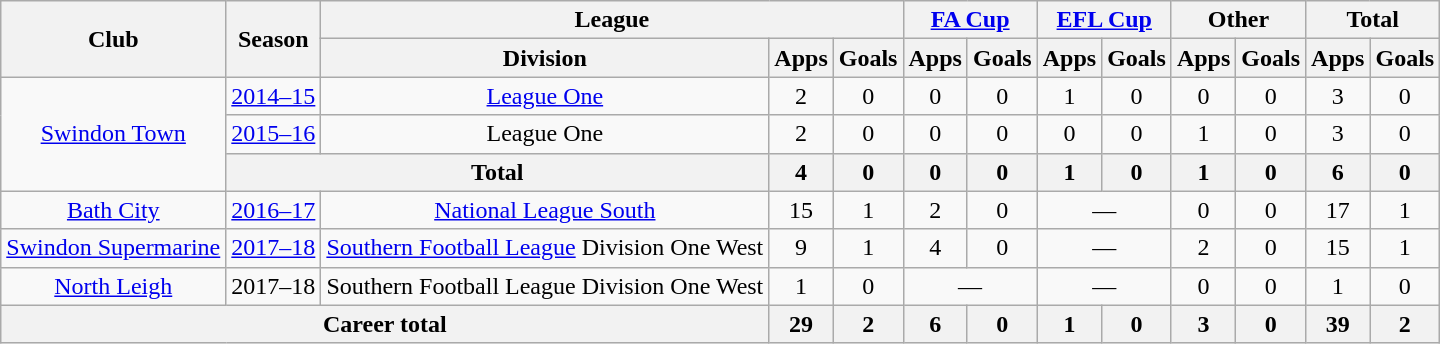<table class="wikitable" style="text-align: center">
<tr>
<th rowspan=2>Club</th>
<th rowspan=2>Season</th>
<th colspan=3>League</th>
<th colspan=2><a href='#'>FA Cup</a></th>
<th colspan=2><a href='#'>EFL Cup</a></th>
<th colspan=2>Other</th>
<th colspan=2>Total</th>
</tr>
<tr>
<th>Division</th>
<th>Apps</th>
<th>Goals</th>
<th>Apps</th>
<th>Goals</th>
<th>Apps</th>
<th>Goals</th>
<th>Apps</th>
<th>Goals</th>
<th>Apps</th>
<th>Goals</th>
</tr>
<tr>
<td rowspan="3"><a href='#'>Swindon Town</a></td>
<td><a href='#'>2014–15</a></td>
<td><a href='#'>League One</a></td>
<td>2</td>
<td>0</td>
<td>0</td>
<td>0</td>
<td>1</td>
<td>0</td>
<td>0</td>
<td>0</td>
<td>3</td>
<td>0</td>
</tr>
<tr>
<td><a href='#'>2015–16</a></td>
<td>League One</td>
<td>2</td>
<td>0</td>
<td>0</td>
<td>0</td>
<td>0</td>
<td>0</td>
<td>1</td>
<td>0</td>
<td>3</td>
<td>0</td>
</tr>
<tr>
<th colspan="2">Total</th>
<th>4</th>
<th>0</th>
<th>0</th>
<th>0</th>
<th>1</th>
<th>0</th>
<th>1</th>
<th>0</th>
<th>6</th>
<th>0</th>
</tr>
<tr>
<td rowspan="1"><a href='#'>Bath City</a></td>
<td><a href='#'>2016–17</a></td>
<td><a href='#'>National League South</a></td>
<td>15</td>
<td>1</td>
<td>2</td>
<td>0</td>
<td colspan="2">—</td>
<td>0</td>
<td>0</td>
<td>17</td>
<td>1</td>
</tr>
<tr>
<td rowspan="1"><a href='#'>Swindon Supermarine</a></td>
<td><a href='#'>2017–18</a></td>
<td><a href='#'>Southern Football League</a> Division One West</td>
<td>9</td>
<td>1</td>
<td>4</td>
<td>0</td>
<td colspan="2">—</td>
<td>2</td>
<td>0</td>
<td>15</td>
<td>1</td>
</tr>
<tr>
<td rowspan="1"><a href='#'>North Leigh</a></td>
<td>2017–18</td>
<td>Southern Football League Division One West</td>
<td>1</td>
<td>0</td>
<td colspan="2">—</td>
<td colspan="2">—</td>
<td>0</td>
<td>0</td>
<td>1</td>
<td>0</td>
</tr>
<tr>
<th colspan="3">Career total</th>
<th>29</th>
<th>2</th>
<th>6</th>
<th>0</th>
<th>1</th>
<th>0</th>
<th>3</th>
<th>0</th>
<th>39</th>
<th>2</th>
</tr>
</table>
